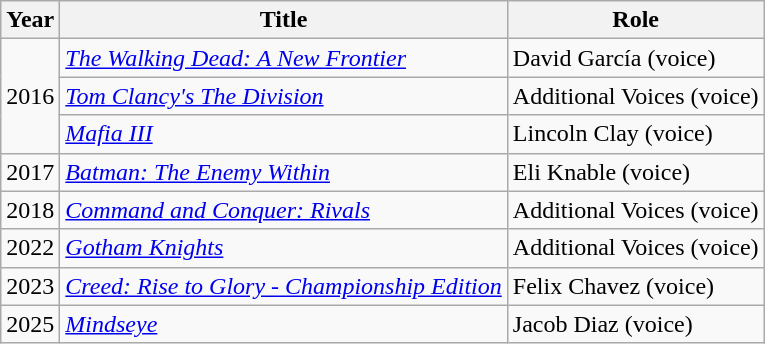<table class="wikitable plainrowheaders sortable" style="margin–right: 0;">
<tr>
<th>Year</th>
<th>Title</th>
<th>Role</th>
</tr>
<tr>
<td rowspan=3>2016</td>
<td><em><a href='#'>The Walking Dead: A New Frontier</a></em></td>
<td>David García (voice)</td>
</tr>
<tr>
<td><em><a href='#'>Tom Clancy's The Division</a></em></td>
<td>Additional Voices (voice)</td>
</tr>
<tr>
<td><em><a href='#'>Mafia III</a></em></td>
<td>Lincoln Clay (voice)</td>
</tr>
<tr>
<td>2017</td>
<td><em><a href='#'>Batman: The Enemy Within</a></em></td>
<td>Eli Knable (voice)</td>
</tr>
<tr>
<td>2018</td>
<td><em><a href='#'>Command and Conquer: Rivals</a></em></td>
<td>Additional Voices (voice)</td>
</tr>
<tr>
<td>2022</td>
<td><em><a href='#'>Gotham Knights</a></em></td>
<td>Additional Voices (voice)</td>
</tr>
<tr>
<td>2023</td>
<td><em><a href='#'>Creed: Rise to Glory - Championship Edition</a></em></td>
<td>Felix Chavez (voice)</td>
</tr>
<tr>
<td>2025</td>
<td><em><a href='#'>Mindseye</a></em></td>
<td>Jacob Diaz (voice)</td>
</tr>
</table>
